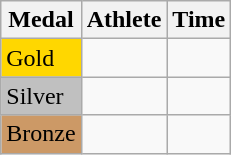<table class="wikitable">
<tr>
<th>Medal</th>
<th>Athlete</th>
<th>Time</th>
</tr>
<tr>
<td bgcolor="gold">Gold</td>
<td></td>
<td></td>
</tr>
<tr>
<td bgcolor="silver">Silver</td>
<td></td>
<td></td>
</tr>
<tr>
<td bgcolor="CC9966">Bronze</td>
<td></td>
<td></td>
</tr>
</table>
